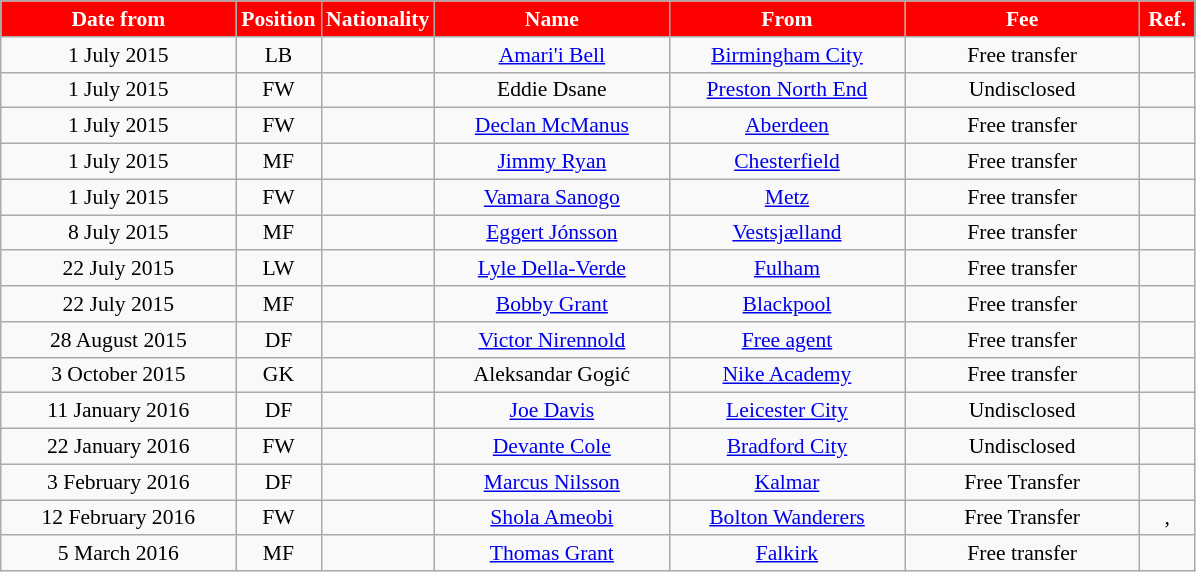<table class="wikitable"  style="text-align:center; font-size:90%; ">
<tr>
<th style="background:#FF0000; color:#FFFFFF; width:150px;">Date from</th>
<th style="background:#FF0000; color:#FFFFFF; width:50px;">Position</th>
<th style="background:#FF0000; color:#FFFFFF; width:50px;">Nationality</th>
<th style="background:#FF0000; color:#FFFFFF; width:150px;">Name</th>
<th style="background:#FF0000; color:#FFFFFF; width:150px;">From</th>
<th style="background:#FF0000; color:#FFFFFF; width:150px;">Fee</th>
<th style="background:#FF0000; color:#FFFFFF; width:30px;">Ref.</th>
</tr>
<tr>
<td>1 July 2015</td>
<td>LB</td>
<td></td>
<td><a href='#'>Amari'i Bell</a></td>
<td><a href='#'>Birmingham City</a></td>
<td>Free transfer</td>
<td></td>
</tr>
<tr>
<td>1 July 2015</td>
<td>FW</td>
<td></td>
<td>Eddie Dsane</td>
<td><a href='#'>Preston North End</a></td>
<td>Undisclosed</td>
<td></td>
</tr>
<tr>
<td>1 July 2015</td>
<td>FW</td>
<td></td>
<td><a href='#'>Declan McManus</a></td>
<td><a href='#'>Aberdeen</a></td>
<td>Free transfer</td>
<td></td>
</tr>
<tr>
<td>1 July 2015</td>
<td>MF</td>
<td></td>
<td><a href='#'>Jimmy Ryan</a></td>
<td><a href='#'>Chesterfield</a></td>
<td>Free transfer</td>
<td></td>
</tr>
<tr>
<td>1 July 2015</td>
<td>FW</td>
<td></td>
<td><a href='#'>Vamara Sanogo</a></td>
<td><a href='#'>Metz</a></td>
<td>Free transfer</td>
<td></td>
</tr>
<tr>
<td>8 July 2015</td>
<td>MF</td>
<td></td>
<td><a href='#'>Eggert Jónsson</a></td>
<td><a href='#'>Vestsjælland</a></td>
<td>Free transfer</td>
<td></td>
</tr>
<tr>
<td>22 July 2015</td>
<td>LW</td>
<td></td>
<td><a href='#'>Lyle Della-Verde</a></td>
<td><a href='#'>Fulham</a></td>
<td>Free transfer</td>
<td></td>
</tr>
<tr>
<td>22 July 2015</td>
<td>MF</td>
<td></td>
<td><a href='#'>Bobby Grant</a></td>
<td><a href='#'>Blackpool</a></td>
<td>Free transfer</td>
<td></td>
</tr>
<tr>
<td>28 August 2015</td>
<td>DF</td>
<td></td>
<td><a href='#'>Victor Nirennold</a></td>
<td><a href='#'>Free agent</a></td>
<td>Free transfer</td>
<td></td>
</tr>
<tr>
<td>3 October 2015</td>
<td>GK</td>
<td></td>
<td>Aleksandar Gogić</td>
<td><a href='#'>Nike Academy</a></td>
<td>Free transfer</td>
<td></td>
</tr>
<tr>
<td>11 January 2016</td>
<td>DF</td>
<td></td>
<td><a href='#'>Joe Davis</a></td>
<td><a href='#'>Leicester City</a></td>
<td>Undisclosed</td>
<td></td>
</tr>
<tr>
<td>22 January 2016</td>
<td>FW</td>
<td></td>
<td><a href='#'>Devante Cole</a></td>
<td><a href='#'>Bradford City</a></td>
<td>Undisclosed</td>
<td></td>
</tr>
<tr>
<td>3 February 2016</td>
<td>DF</td>
<td></td>
<td><a href='#'>Marcus Nilsson</a></td>
<td><a href='#'>Kalmar</a></td>
<td>Free Transfer</td>
<td></td>
</tr>
<tr>
<td>12 February 2016</td>
<td>FW</td>
<td></td>
<td><a href='#'>Shola Ameobi</a></td>
<td><a href='#'>Bolton Wanderers</a></td>
<td>Free Transfer</td>
<td>,</td>
</tr>
<tr>
<td>5 March 2016</td>
<td>MF</td>
<td></td>
<td><a href='#'>Thomas Grant</a></td>
<td><a href='#'>Falkirk</a></td>
<td>Free transfer</td>
<td></td>
</tr>
</table>
